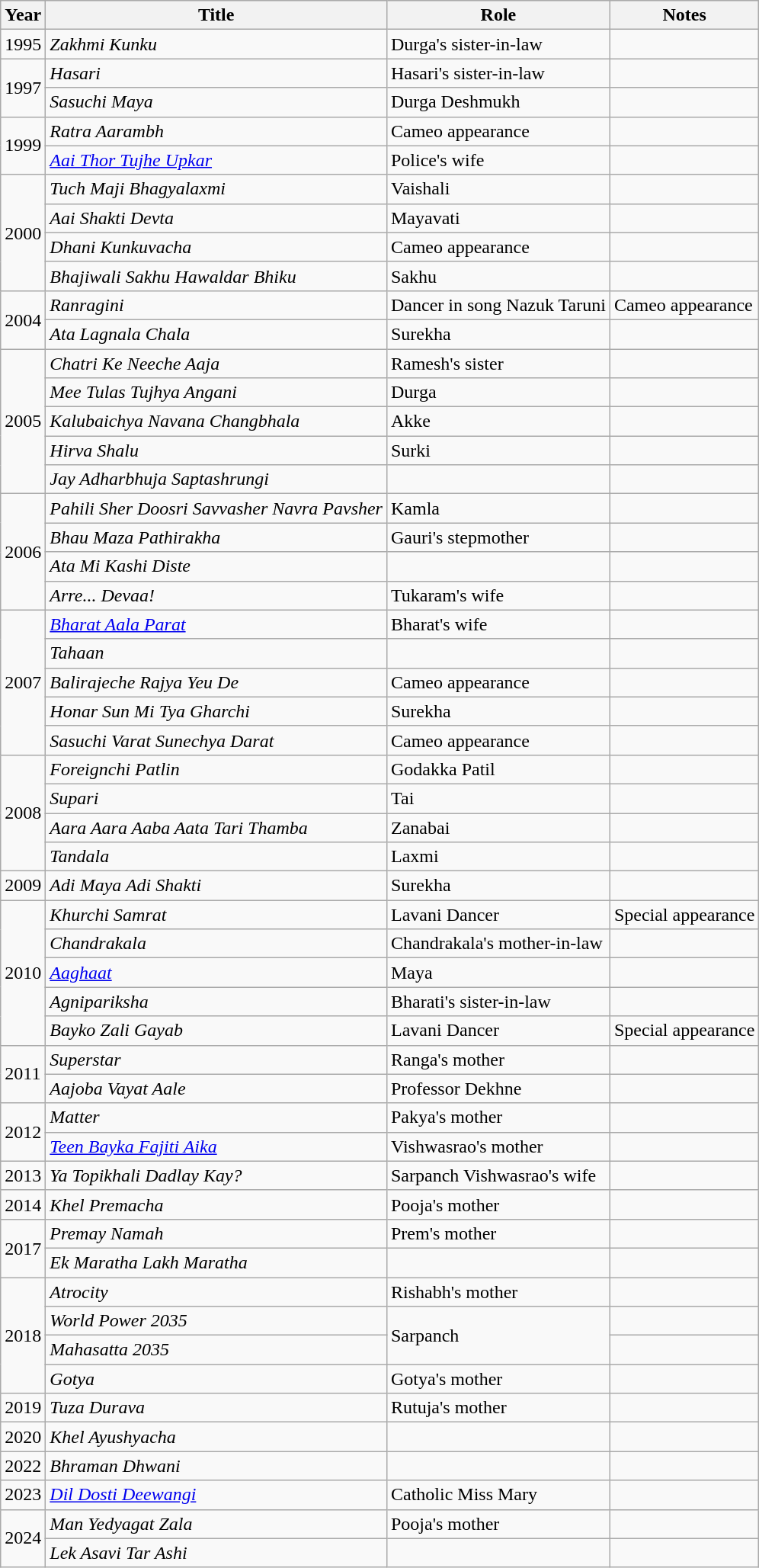<table class="wikitable">
<tr>
<th>Year</th>
<th>Title</th>
<th>Role</th>
<th>Notes</th>
</tr>
<tr>
<td>1995</td>
<td><em>Zakhmi Kunku</em></td>
<td>Durga's sister-in-law</td>
<td></td>
</tr>
<tr>
<td rowspan="2">1997</td>
<td><em>Hasari</em></td>
<td>Hasari's sister-in-law</td>
<td></td>
</tr>
<tr>
<td><em>Sasuchi Maya</em></td>
<td>Durga Deshmukh</td>
<td></td>
</tr>
<tr>
<td rowspan="2">1999</td>
<td><em>Ratra Aarambh</em></td>
<td>Cameo appearance</td>
<td></td>
</tr>
<tr>
<td><em><a href='#'>Aai Thor Tujhe Upkar</a></em></td>
<td>Police's wife</td>
<td></td>
</tr>
<tr>
<td rowspan="4">2000</td>
<td><em>Tuch Maji Bhagyalaxmi</em></td>
<td>Vaishali</td>
<td></td>
</tr>
<tr>
<td><em>Aai Shakti Devta</em></td>
<td>Mayavati</td>
<td></td>
</tr>
<tr>
<td><em>Dhani Kunkuvacha</em></td>
<td>Cameo appearance</td>
<td></td>
</tr>
<tr>
<td><em>Bhajiwali Sakhu Hawaldar Bhiku</em></td>
<td>Sakhu</td>
<td></td>
</tr>
<tr>
<td rowspan="2">2004</td>
<td><em>Ranragini</em></td>
<td>Dancer in song Nazuk Taruni</td>
<td>Cameo appearance </td>
</tr>
<tr>
<td><em>Ata Lagnala Chala</em></td>
<td>Surekha</td>
<td></td>
</tr>
<tr>
<td rowspan="5">2005</td>
<td><em>Chatri Ke Neeche Aaja</em></td>
<td>Ramesh's sister</td>
<td></td>
</tr>
<tr>
<td><em>Mee Tulas Tujhya Angani</em></td>
<td>Durga</td>
<td></td>
</tr>
<tr>
<td><em>Kalubaichya Navana Changbhala</em></td>
<td>Akke</td>
<td></td>
</tr>
<tr>
<td><em>Hirva Shalu</em></td>
<td>Surki</td>
<td></td>
</tr>
<tr>
<td><em>Jay Adharbhuja Saptashrungi</em></td>
<td></td>
<td></td>
</tr>
<tr>
<td rowspan="4">2006</td>
<td><em>Pahili Sher Doosri Savvasher Navra Pavsher</em></td>
<td>Kamla</td>
<td></td>
</tr>
<tr>
<td><em>Bhau Maza Pathirakha</em></td>
<td>Gauri's stepmother</td>
<td></td>
</tr>
<tr>
<td><em>Ata Mi Kashi Diste</em></td>
<td></td>
<td></td>
</tr>
<tr>
<td><em>Arre... Devaa!</em></td>
<td>Tukaram's wife</td>
<td></td>
</tr>
<tr>
<td rowspan="5">2007</td>
<td><em><a href='#'>Bharat Aala Parat</a></em></td>
<td>Bharat's wife</td>
<td></td>
</tr>
<tr>
<td><em>Tahaan</em></td>
<td></td>
<td></td>
</tr>
<tr>
<td><em>Balirajeche Rajya Yeu De</em></td>
<td>Cameo appearance</td>
<td></td>
</tr>
<tr>
<td><em>Honar Sun Mi Tya Gharchi</em></td>
<td>Surekha</td>
<td></td>
</tr>
<tr>
<td><em>Sasuchi Varat Sunechya Darat</em></td>
<td>Cameo appearance</td>
<td></td>
</tr>
<tr>
<td rowspan="4">2008</td>
<td><em>Foreignchi Patlin</em></td>
<td>Godakka Patil</td>
<td></td>
</tr>
<tr>
<td><em>Supari</em></td>
<td>Tai</td>
<td></td>
</tr>
<tr>
<td><em>Aara Aara Aaba Aata Tari Thamba</em></td>
<td>Zanabai</td>
<td></td>
</tr>
<tr>
<td><em>Tandala</em></td>
<td>Laxmi</td>
<td></td>
</tr>
<tr>
<td>2009</td>
<td><em>Adi Maya Adi Shakti</em></td>
<td>Surekha</td>
<td></td>
</tr>
<tr>
<td rowspan="5">2010</td>
<td><em>Khurchi Samrat</em></td>
<td>Lavani Dancer</td>
<td>Special appearance</td>
</tr>
<tr>
<td><em>Chandrakala</em></td>
<td>Chandrakala's mother-in-law</td>
<td></td>
</tr>
<tr>
<td><em><a href='#'>Aaghaat</a></em></td>
<td>Maya</td>
<td></td>
</tr>
<tr>
<td><em>Agnipariksha</em></td>
<td>Bharati's sister-in-law</td>
<td></td>
</tr>
<tr>
<td><em>Bayko Zali Gayab</em></td>
<td>Lavani Dancer</td>
<td>Special appearance</td>
</tr>
<tr>
<td rowspan="2">2011</td>
<td><em>Superstar</em></td>
<td>Ranga's mother</td>
<td></td>
</tr>
<tr>
<td><em>Aajoba Vayat Aale</em></td>
<td>Professor Dekhne</td>
<td></td>
</tr>
<tr>
<td rowspan="2">2012</td>
<td><em>Matter</em></td>
<td>Pakya's mother</td>
<td></td>
</tr>
<tr>
<td><em><a href='#'>Teen Bayka Fajiti Aika</a></em></td>
<td>Vishwasrao's mother</td>
<td></td>
</tr>
<tr>
<td>2013</td>
<td><em>Ya Topikhali Dadlay Kay?</em></td>
<td>Sarpanch Vishwasrao's wife</td>
<td></td>
</tr>
<tr>
<td>2014</td>
<td><em>Khel Premacha</em></td>
<td>Pooja's mother</td>
<td></td>
</tr>
<tr>
<td rowspan="2">2017</td>
<td><em>Premay Namah</em></td>
<td>Prem's mother</td>
<td></td>
</tr>
<tr>
<td><em>Ek Maratha Lakh Maratha</em></td>
<td></td>
<td></td>
</tr>
<tr>
<td rowspan="4">2018</td>
<td><em>Atrocity</em></td>
<td>Rishabh's mother</td>
<td></td>
</tr>
<tr>
<td><em>World Power 2035</em></td>
<td rowspan="2">Sarpanch</td>
<td></td>
</tr>
<tr>
<td><em>Mahasatta 2035</em></td>
<td></td>
</tr>
<tr>
<td><em>Gotya</em></td>
<td>Gotya's mother</td>
<td></td>
</tr>
<tr>
<td>2019</td>
<td><em>Tuza Durava</em></td>
<td>Rutuja's mother</td>
<td></td>
</tr>
<tr>
<td>2020</td>
<td><em>Khel Ayushyacha</em></td>
<td></td>
<td></td>
</tr>
<tr>
<td>2022</td>
<td><em>Bhraman Dhwani</em></td>
<td></td>
<td></td>
</tr>
<tr>
<td>2023</td>
<td><em><a href='#'>Dil Dosti Deewangi</a></em></td>
<td>Catholic Miss Mary</td>
<td></td>
</tr>
<tr>
<td rowspan="2">2024</td>
<td><em>Man Yedyagat Zala</em></td>
<td>Pooja's mother</td>
<td></td>
</tr>
<tr>
<td><em>Lek Asavi Tar Ashi</em></td>
<td></td>
<td></td>
</tr>
</table>
